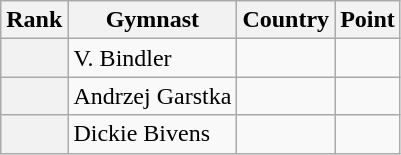<table class="wikitable sortable">
<tr>
<th>Rank</th>
<th>Gymnast</th>
<th>Country</th>
<th>Point</th>
</tr>
<tr>
<th></th>
<td>V. Bindler</td>
<td></td>
<td></td>
</tr>
<tr>
<th></th>
<td>Andrzej Garstka</td>
<td></td>
<td></td>
</tr>
<tr>
<th></th>
<td>Dickie Bivens</td>
<td></td>
<td></td>
</tr>
</table>
